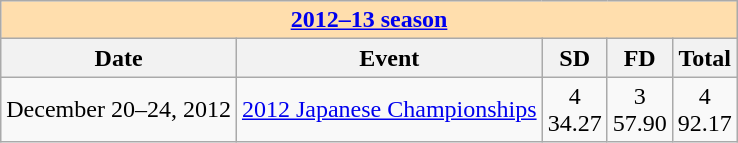<table class="wikitable">
<tr>
<th colspan="5" style="background-color: #ffdead; "><a href='#'>2012–13 season</a></th>
</tr>
<tr>
<th>Date</th>
<th>Event</th>
<th>SD</th>
<th>FD</th>
<th>Total</th>
</tr>
<tr>
<td>December 20–24, 2012</td>
<td><a href='#'>2012 Japanese Championships</a></td>
<td align="center">4 <br> 34.27</td>
<td align="center">3 <br> 57.90</td>
<td align="center">4 <br> 92.17</td>
</tr>
</table>
